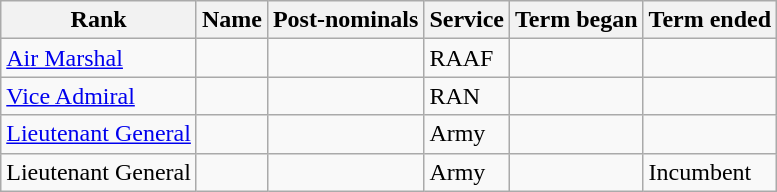<table class="wikitable sortable">
<tr>
<th>Rank</th>
<th>Name</th>
<th>Post-nominals</th>
<th>Service</th>
<th>Term began</th>
<th>Term ended</th>
</tr>
<tr>
<td><a href='#'>Air Marshal</a></td>
<td></td>
<td></td>
<td>RAAF</td>
<td></td>
<td></td>
</tr>
<tr>
<td><a href='#'>Vice Admiral</a></td>
<td></td>
<td></td>
<td>RAN</td>
<td></td>
<td></td>
</tr>
<tr>
<td><a href='#'>Lieutenant General</a></td>
<td></td>
<td></td>
<td>Army</td>
<td></td>
<td></td>
</tr>
<tr>
<td>Lieutenant General</td>
<td></td>
<td></td>
<td>Army</td>
<td></td>
<td>Incumbent</td>
</tr>
</table>
